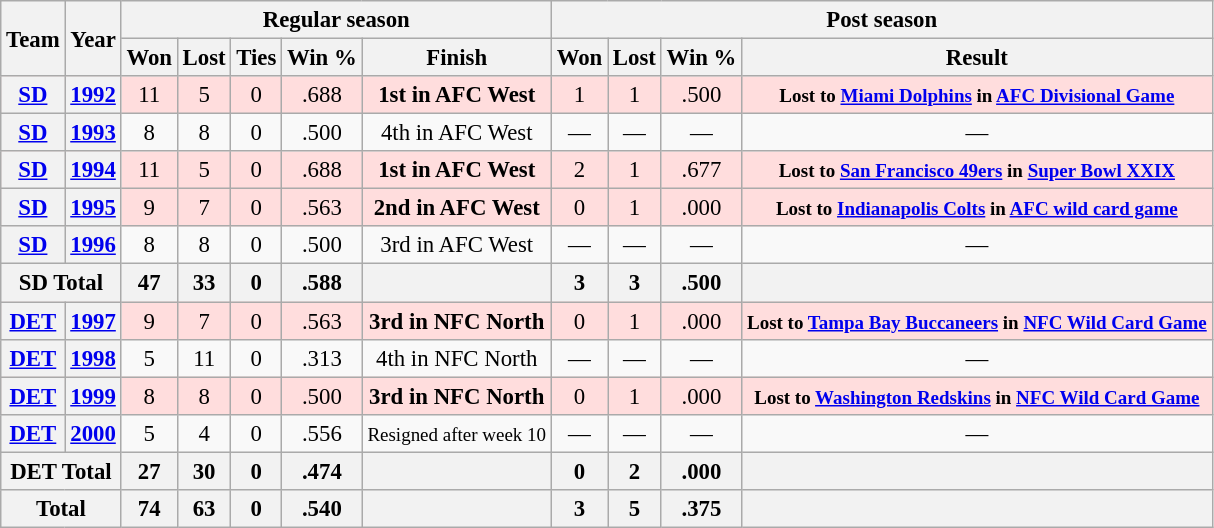<table class="wikitable" style="font-size: 95%; text-align:center;">
<tr>
<th rowspan="2">Team</th>
<th rowspan="2">Year</th>
<th colspan="5">Regular season</th>
<th colspan="4">Post season</th>
</tr>
<tr>
<th>Won</th>
<th>Lost</th>
<th>Ties</th>
<th>Win %</th>
<th>Finish</th>
<th>Won</th>
<th>Lost</th>
<th>Win %</th>
<th>Result</th>
</tr>
<tr style="background:#fdd;">
<th><a href='#'>SD</a></th>
<th><a href='#'>1992</a></th>
<td>11</td>
<td>5</td>
<td>0</td>
<td>.688</td>
<td><strong>1st in AFC West</strong></td>
<td>1</td>
<td>1</td>
<td>.500</td>
<td><small><strong>Lost to <a href='#'>Miami Dolphins</a> in <a href='#'>AFC Divisional Game</a></strong></small></td>
</tr>
<tr>
<th><a href='#'>SD</a></th>
<th><a href='#'>1993</a></th>
<td>8</td>
<td>8</td>
<td>0</td>
<td>.500</td>
<td>4th in AFC West</td>
<td>—</td>
<td>—</td>
<td>—</td>
<td>—</td>
</tr>
<tr style="background:#fdd;">
<th><a href='#'>SD</a></th>
<th><a href='#'>1994</a></th>
<td>11</td>
<td>5</td>
<td>0</td>
<td>.688</td>
<td><strong>1st in AFC West</strong></td>
<td>2</td>
<td>1</td>
<td>.677</td>
<td><small><strong>Lost to <a href='#'>San Francisco 49ers</a> in <a href='#'>Super Bowl XXIX</a></strong></small></td>
</tr>
<tr style="background:#fdd;">
<th><a href='#'>SD</a></th>
<th><a href='#'>1995</a></th>
<td>9</td>
<td>7</td>
<td>0</td>
<td>.563</td>
<td><strong>2nd in AFC West</strong></td>
<td>0</td>
<td>1</td>
<td>.000</td>
<td><small><strong>Lost to <a href='#'>Indianapolis Colts</a> in <a href='#'>AFC wild card game</a></strong></small></td>
</tr>
<tr>
<th><a href='#'>SD</a></th>
<th><a href='#'>1996</a></th>
<td>8</td>
<td>8</td>
<td>0</td>
<td>.500</td>
<td>3rd in AFC West</td>
<td>—</td>
<td>—</td>
<td>—</td>
<td>—</td>
</tr>
<tr>
<th colspan="2">SD Total</th>
<th>47</th>
<th>33</th>
<th>0</th>
<th>.588</th>
<th></th>
<th>3</th>
<th>3</th>
<th>.500</th>
<th></th>
</tr>
<tr style="background:#fdd;">
<th><a href='#'>DET</a></th>
<th><a href='#'>1997</a></th>
<td>9</td>
<td>7</td>
<td>0</td>
<td>.563</td>
<td><strong>3rd in NFC North</strong></td>
<td>0</td>
<td>1</td>
<td>.000</td>
<td><small><strong>Lost to <a href='#'>Tampa Bay Buccaneers</a> in <a href='#'>NFC Wild Card Game</a></strong></small></td>
</tr>
<tr>
<th><a href='#'>DET</a></th>
<th><a href='#'>1998</a></th>
<td>5</td>
<td>11</td>
<td>0</td>
<td>.313</td>
<td>4th in NFC North</td>
<td>—</td>
<td>—</td>
<td>—</td>
<td>—</td>
</tr>
<tr style="background:#fdd;">
<th><a href='#'>DET</a></th>
<th><a href='#'>1999</a></th>
<td>8</td>
<td>8</td>
<td>0</td>
<td>.500</td>
<td><strong>3rd in NFC North</strong></td>
<td>0</td>
<td>1</td>
<td>.000</td>
<td><small><strong>Lost to <a href='#'>Washington Redskins</a> in <a href='#'>NFC Wild Card Game</a></strong></small></td>
</tr>
<tr>
<th><a href='#'>DET</a></th>
<th><a href='#'>2000</a></th>
<td>5</td>
<td>4</td>
<td>0</td>
<td>.556</td>
<td><small>Resigned after week 10</small></td>
<td>—</td>
<td>—</td>
<td>—</td>
<td>—</td>
</tr>
<tr>
<th colspan="2">DET Total</th>
<th>27</th>
<th>30</th>
<th>0</th>
<th>.474</th>
<th></th>
<th>0</th>
<th>2</th>
<th>.000</th>
<th></th>
</tr>
<tr>
<th colspan="2">Total</th>
<th>74</th>
<th>63</th>
<th>0</th>
<th>.540</th>
<th></th>
<th>3</th>
<th>5</th>
<th>.375</th>
<th></th>
</tr>
</table>
